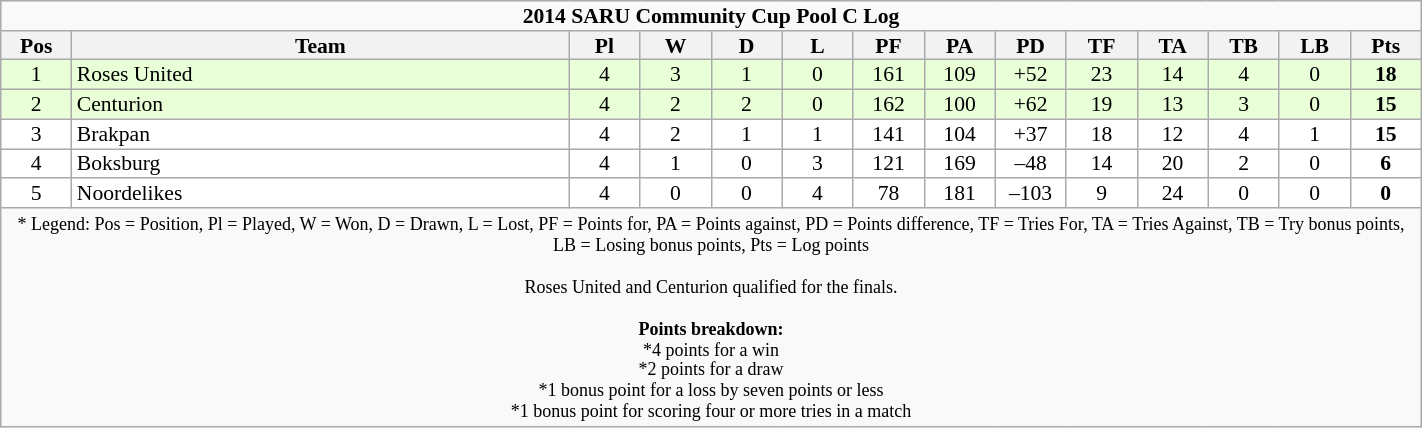<table class="wikitable" style="text-align:center; line-height:90%; font-size:90%; width:75%;">
<tr>
<td colspan="14" cellpadding="0" cellspacing="0"><strong>2014 SARU Community Cup Pool C Log</strong></td>
</tr>
<tr>
<th style="width:5%;">Pos</th>
<th style="width:35%;">Team</th>
<th style="width:5%;">Pl</th>
<th style="width:5%;">W</th>
<th style="width:5%;">D</th>
<th style="width:5%;">L</th>
<th style="width:5%;">PF</th>
<th style="width:5%;">PA</th>
<th style="width:5%;">PD</th>
<th style="width:5%;">TF</th>
<th style="width:5%;">TA</th>
<th style="width:5%;">TB</th>
<th style="width:5%;">LB</th>
<th style="width:5%;">Pts<br></th>
</tr>
<tr bgcolor=#E8FFD8>
<td>1</td>
<td align=left>Roses United</td>
<td>4</td>
<td>3</td>
<td>1</td>
<td>0</td>
<td>161</td>
<td>109</td>
<td>+52</td>
<td>23</td>
<td>14</td>
<td>4</td>
<td>0</td>
<td><strong>18</strong></td>
</tr>
<tr bgcolor=#E8FFD8>
<td>2</td>
<td align=left>Centurion</td>
<td>4</td>
<td>2</td>
<td>2</td>
<td>0</td>
<td>162</td>
<td>100</td>
<td>+62</td>
<td>19</td>
<td>13</td>
<td>3</td>
<td>0</td>
<td><strong>15</strong></td>
</tr>
<tr bgcolor=#FFFFFF>
<td>3</td>
<td align=left>Brakpan</td>
<td>4</td>
<td>2</td>
<td>1</td>
<td>1</td>
<td>141</td>
<td>104</td>
<td>+37</td>
<td>18</td>
<td>12</td>
<td>4</td>
<td>1</td>
<td><strong>15</strong></td>
</tr>
<tr bgcolor=#FFFFFF>
<td>4</td>
<td align=left>Boksburg</td>
<td>4</td>
<td>1</td>
<td>0</td>
<td>3</td>
<td>121</td>
<td>169</td>
<td>–48</td>
<td>14</td>
<td>20</td>
<td>2</td>
<td>0</td>
<td><strong>6</strong></td>
</tr>
<tr bgcolor=#FFFFFF>
<td>5</td>
<td align=left>Noordelikes</td>
<td>4</td>
<td>0</td>
<td>0</td>
<td>4</td>
<td>78</td>
<td>181</td>
<td>–103</td>
<td>9</td>
<td>24</td>
<td>0</td>
<td>0</td>
<td><strong>0</strong></td>
</tr>
<tr>
<td colspan="14" style="border:0px"><small>* Legend: Pos = Position, Pl = Played, W = Won, D = Drawn, L = Lost, PF = Points for, PA = Points against, PD = Points difference, TF = Tries For, TA = Tries Against, TB = Try bonus points, LB = Losing bonus points, Pts = Log points<br><br>Roses United and Centurion qualified for the finals.<br><br><strong>Points breakdown:</strong><br>*4 points for a win<br>*2 points for a draw<br>*1 bonus point for a loss by seven points or less<br>*1 bonus point for scoring four or more tries in a match</small></td>
</tr>
</table>
